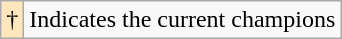<table class="wikitable">
<tr>
<td style="background-color:#FFE6BD">†</td>
<td>Indicates the current champions</td>
</tr>
</table>
